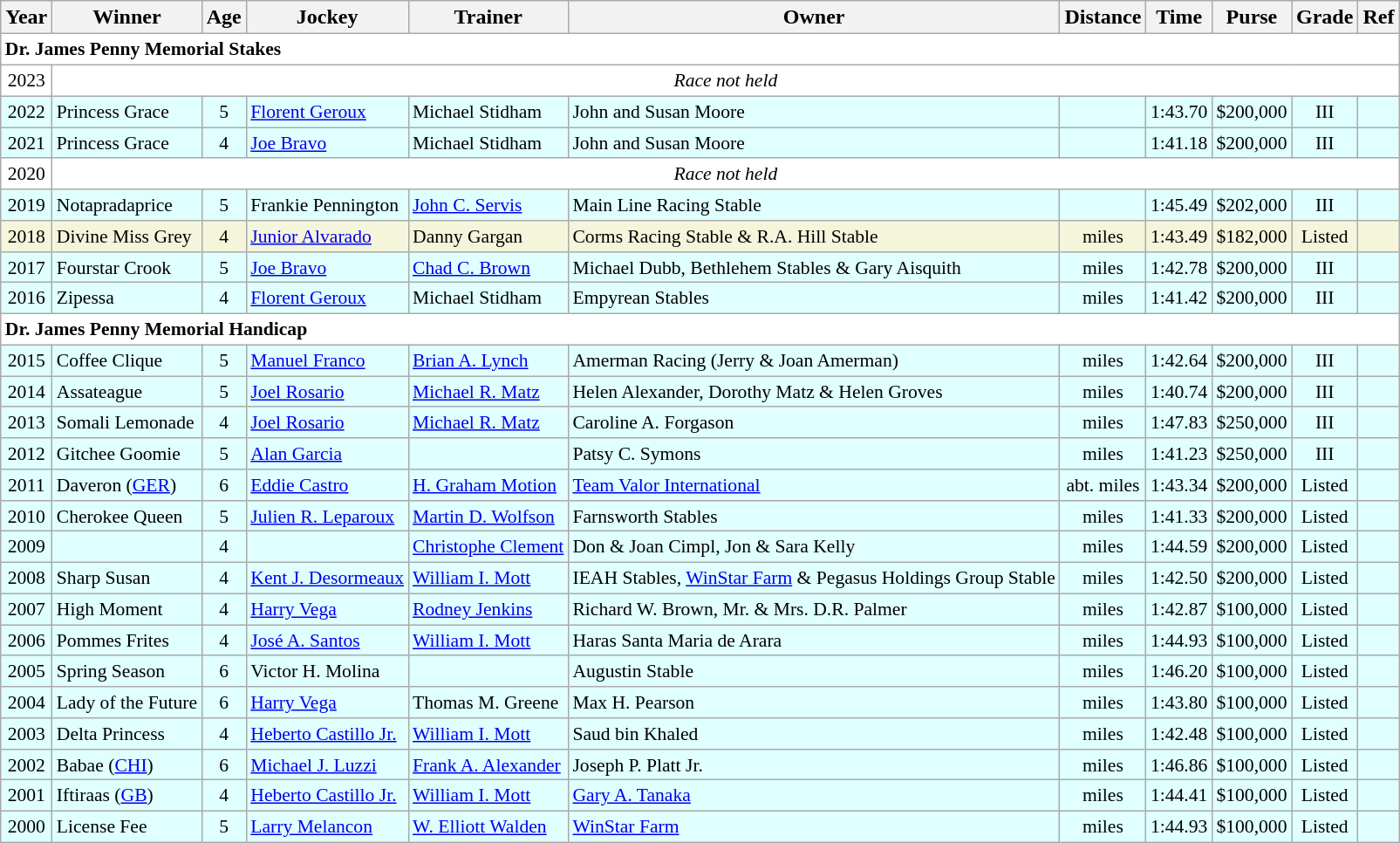<table class="wikitable sortable">
<tr>
<th>Year</th>
<th>Winner</th>
<th>Age</th>
<th>Jockey</th>
<th>Trainer</th>
<th>Owner</th>
<th>Distance</th>
<th>Time</th>
<th>Purse</th>
<th>Grade</th>
<th>Ref</th>
</tr>
<tr style="font-size:90%; background-color:white">
<td align="left" colspan=11><strong>Dr. James Penny Memorial Stakes</strong></td>
</tr>
<tr style="font-size:90%; background-color:white">
<td align="center">2023</td>
<td align="center" colspan=10><em>Race not held</em></td>
</tr>
<tr style="font-size:90%; background-color:lightcyan">
<td align=center>2022</td>
<td>Princess Grace</td>
<td align=center>5</td>
<td><a href='#'>Florent Geroux</a></td>
<td>Michael Stidham</td>
<td>John and Susan Moore</td>
<td align=center></td>
<td align=center>1:43.70</td>
<td align=center>$200,000</td>
<td align=center>III</td>
<td></td>
</tr>
<tr style="font-size:90%; background-color:lightcyan">
<td align=center>2021</td>
<td>Princess Grace</td>
<td align=center>4</td>
<td><a href='#'>Joe Bravo</a></td>
<td>Michael Stidham</td>
<td>John and Susan Moore</td>
<td align=center></td>
<td align=center>1:41.18</td>
<td align=center>$200,000</td>
<td align=center>III</td>
<td></td>
</tr>
<tr style="font-size:90%; background-color:white">
<td align="center">2020</td>
<td align="center" colspan=10><em>Race not held</em></td>
</tr>
<tr style="font-size:90%; background-color:lightcyan">
<td align=center>2019</td>
<td>Notapradaprice</td>
<td align=center>5</td>
<td>Frankie Pennington</td>
<td><a href='#'>John C. Servis</a></td>
<td>Main Line Racing Stable</td>
<td align=center></td>
<td align=center>1:45.49</td>
<td align=center>$202,000</td>
<td align=center>III</td>
<td></td>
</tr>
<tr style="font-size:90%; background-color:beige">
<td align=center>2018</td>
<td>Divine Miss Grey</td>
<td align=center>4</td>
<td><a href='#'>Junior Alvarado</a></td>
<td>Danny Gargan</td>
<td>Corms Racing Stable & R.A. Hill Stable</td>
<td align=center> miles</td>
<td align=center>1:43.49</td>
<td align=center>$182,000</td>
<td align=center>Listed</td>
<td></td>
</tr>
<tr style="font-size:90%; background-color:lightcyan">
<td align=center>2017</td>
<td>Fourstar Crook</td>
<td align=center>5</td>
<td><a href='#'>Joe Bravo</a></td>
<td><a href='#'>Chad C. Brown</a></td>
<td>Michael Dubb, Bethlehem Stables & Gary Aisquith</td>
<td align=center> miles</td>
<td align=center>1:42.78</td>
<td align=center>$200,000</td>
<td align=center>III</td>
<td></td>
</tr>
<tr style="font-size:90%; background-color:lightcyan">
<td align=center>2016</td>
<td>Zipessa</td>
<td align=center>4</td>
<td><a href='#'>Florent Geroux</a></td>
<td>Michael Stidham</td>
<td>Empyrean Stables</td>
<td align=center> miles</td>
<td align=center>1:41.42</td>
<td align=center>$200,000</td>
<td align=center>III</td>
<td></td>
</tr>
<tr style="font-size:90%; background-color:white">
<td align="left" colspan=11><strong>Dr. James Penny Memorial Handicap</strong></td>
</tr>
<tr style="font-size:90%; background-color:lightcyan">
<td align=center>2015</td>
<td>Coffee Clique</td>
<td align=center>5</td>
<td><a href='#'>Manuel Franco</a></td>
<td><a href='#'>Brian A. Lynch</a></td>
<td>Amerman Racing (Jerry & Joan Amerman)</td>
<td align=center> miles</td>
<td align=center>1:42.64</td>
<td align=center>$200,000</td>
<td align=center>III</td>
<td></td>
</tr>
<tr style="font-size:90%; background-color:lightcyan">
<td align=center>2014</td>
<td>Assateague</td>
<td align=center>5</td>
<td><a href='#'>Joel Rosario</a></td>
<td><a href='#'>Michael R. Matz</a></td>
<td>Helen Alexander, Dorothy Matz & Helen Groves</td>
<td align=center> miles</td>
<td align=center>1:40.74</td>
<td align=center>$200,000</td>
<td align=center>III</td>
<td></td>
</tr>
<tr style="font-size:90%; background-color:lightcyan">
<td align=center>2013</td>
<td>Somali Lemonade</td>
<td align=center>4</td>
<td><a href='#'>Joel Rosario</a></td>
<td><a href='#'>Michael R. Matz</a></td>
<td>Caroline A. Forgason</td>
<td align=center> miles</td>
<td align=center>1:47.83</td>
<td align=center>$250,000</td>
<td align=center>III</td>
<td></td>
</tr>
<tr style="font-size:90%; background-color:lightcyan">
<td align=center>2012</td>
<td>Gitchee Goomie</td>
<td align=center>5</td>
<td><a href='#'>Alan Garcia</a></td>
<td></td>
<td>Patsy C. Symons</td>
<td align=center> miles</td>
<td align=center>1:41.23</td>
<td align=center>$250,000</td>
<td align=center>III</td>
<td></td>
</tr>
<tr style="font-size:90%; background-color:lightcyan">
<td align=center>2011</td>
<td>Daveron (<a href='#'>GER</a>)</td>
<td align=center>6</td>
<td><a href='#'>Eddie Castro</a></td>
<td><a href='#'>H. Graham Motion</a></td>
<td><a href='#'>Team Valor International</a></td>
<td align=center>abt.  miles</td>
<td align=center>1:43.34</td>
<td align=center>$200,000</td>
<td align=center>Listed</td>
<td></td>
</tr>
<tr style="font-size:90%; background-color:lightcyan">
<td align=center>2010</td>
<td>Cherokee Queen</td>
<td align=center>5</td>
<td><a href='#'>Julien R. Leparoux</a></td>
<td><a href='#'>Martin D. Wolfson</a></td>
<td>Farnsworth Stables</td>
<td align=center> miles</td>
<td align=center>1:41.33</td>
<td align=center>$200,000</td>
<td align=center>Listed</td>
<td></td>
</tr>
<tr style="font-size:90%; background-color:lightcyan">
<td align=center>2009</td>
<td></td>
<td align=center>4</td>
<td></td>
<td><a href='#'>Christophe Clement</a></td>
<td>Don & Joan Cimpl, Jon & Sara Kelly</td>
<td align=center> miles</td>
<td align=center>1:44.59</td>
<td align=center>$200,000</td>
<td align=center>Listed</td>
<td></td>
</tr>
<tr style="font-size:90%; background-color:lightcyan">
<td align=center>2008</td>
<td>Sharp Susan</td>
<td align=center>4</td>
<td><a href='#'>Kent J. Desormeaux</a></td>
<td><a href='#'>William I. Mott</a></td>
<td>IEAH Stables, <a href='#'>WinStar Farm</a> & Pegasus Holdings Group Stable</td>
<td align=center> miles</td>
<td align=center>1:42.50</td>
<td align=center>$200,000</td>
<td align=center>Listed</td>
<td></td>
</tr>
<tr style="font-size:90%; background-color:lightcyan">
<td align=center>2007</td>
<td>High Moment</td>
<td align=center>4</td>
<td><a href='#'>Harry Vega</a></td>
<td><a href='#'>Rodney Jenkins</a></td>
<td>Richard W. Brown, Mr. & Mrs. D.R. Palmer</td>
<td align=center> miles</td>
<td align=center>1:42.87</td>
<td align=center>$100,000</td>
<td align=center>Listed</td>
<td></td>
</tr>
<tr style="font-size:90%; background-color:lightcyan">
<td align=center>2006</td>
<td>Pommes Frites</td>
<td align=center>4</td>
<td><a href='#'>José A. Santos</a></td>
<td><a href='#'>William I. Mott</a></td>
<td>Haras Santa Maria de Arara</td>
<td align=center> miles</td>
<td align=center>1:44.93</td>
<td align=center>$100,000</td>
<td align=center>Listed</td>
<td></td>
</tr>
<tr style="font-size:90%; background-color:lightcyan">
<td align=center>2005</td>
<td>Spring Season</td>
<td align=center>6</td>
<td>Victor H. Molina</td>
<td></td>
<td>Augustin Stable</td>
<td align=center> miles</td>
<td align=center>1:46.20</td>
<td align=center>$100,000</td>
<td align=center>Listed</td>
<td></td>
</tr>
<tr style="font-size:90%; background-color:lightcyan">
<td align=center>2004</td>
<td>Lady of the Future</td>
<td align=center>6</td>
<td><a href='#'>Harry Vega</a></td>
<td>Thomas M. Greene</td>
<td>Max H. Pearson</td>
<td align=center> miles</td>
<td align=center>1:43.80</td>
<td align=center>$100,000</td>
<td align=center>Listed</td>
<td></td>
</tr>
<tr style="font-size:90%; background-color:lightcyan">
<td align=center>2003</td>
<td>Delta Princess</td>
<td align=center>4</td>
<td><a href='#'>Heberto Castillo Jr.</a></td>
<td><a href='#'>William I. Mott</a></td>
<td>Saud bin Khaled</td>
<td align=center> miles</td>
<td align=center>1:42.48</td>
<td align=center>$100,000</td>
<td align=center>Listed</td>
<td></td>
</tr>
<tr style="font-size:90%; background-color:lightcyan">
<td align=center>2002</td>
<td>Babae (<a href='#'>CHI</a>)</td>
<td align=center>6</td>
<td><a href='#'>Michael J. Luzzi</a></td>
<td><a href='#'>Frank A. Alexander</a></td>
<td>Joseph P. Platt Jr.</td>
<td align=center> miles</td>
<td align=center>1:46.86</td>
<td align=center>$100,000</td>
<td align=center>Listed</td>
<td></td>
</tr>
<tr style="font-size:90%; background-color:lightcyan">
<td align=center>2001</td>
<td>Iftiraas (<a href='#'>GB</a>)</td>
<td align=center>4</td>
<td><a href='#'>Heberto Castillo Jr.</a></td>
<td><a href='#'>William I. Mott</a></td>
<td><a href='#'>Gary A. Tanaka</a></td>
<td align=center> miles</td>
<td align=center>1:44.41</td>
<td align=center>$100,000</td>
<td align=center>Listed</td>
<td></td>
</tr>
<tr style="font-size:90%; background-color:lightcyan">
<td align=center>2000</td>
<td>License Fee</td>
<td align=center>5</td>
<td><a href='#'>Larry Melancon</a></td>
<td><a href='#'>W. Elliott Walden</a></td>
<td><a href='#'>WinStar Farm</a></td>
<td align=center> miles</td>
<td align=center>1:44.93</td>
<td align=center>$100,000</td>
<td align=center>Listed</td>
<td></td>
</tr>
</table>
